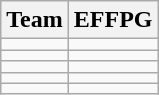<table class=wikitable>
<tr>
<th>Team</th>
<th>EFFPG</th>
</tr>
<tr>
<td></td>
<td></td>
</tr>
<tr>
<td></td>
<td></td>
</tr>
<tr>
<td></td>
<td></td>
</tr>
<tr>
<td></td>
<td></td>
</tr>
<tr>
<td></td>
<td></td>
</tr>
</table>
